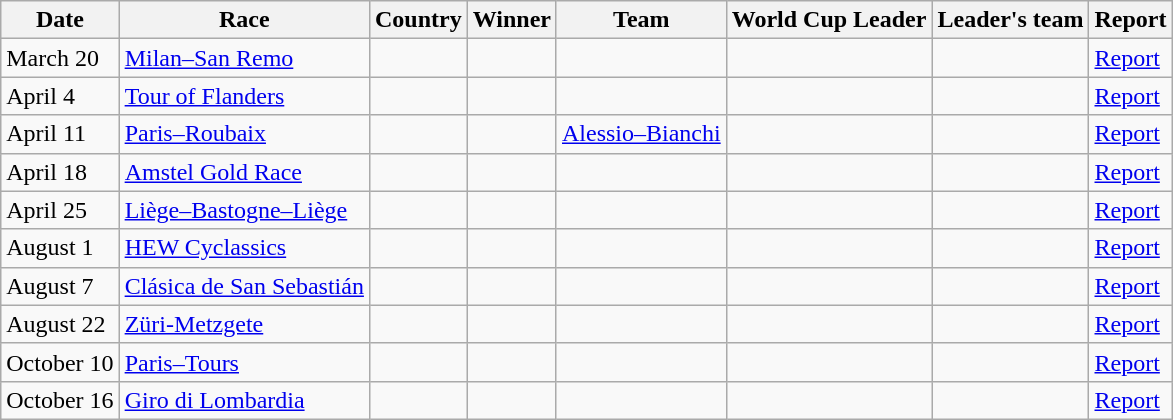<table class="wikitable">
<tr>
<th>Date</th>
<th>Race</th>
<th>Country</th>
<th>Winner</th>
<th>Team</th>
<th>World Cup Leader </th>
<th>Leader's team</th>
<th>Report</th>
</tr>
<tr>
<td>March 20</td>
<td><a href='#'>Milan–San Remo</a></td>
<td></td>
<td></td>
<td></td>
<td></td>
<td></td>
<td><a href='#'>Report</a></td>
</tr>
<tr>
<td>April 4</td>
<td><a href='#'>Tour of Flanders</a></td>
<td></td>
<td></td>
<td></td>
<td></td>
<td></td>
<td><a href='#'>Report</a></td>
</tr>
<tr>
<td>April 11</td>
<td><a href='#'>Paris–Roubaix</a></td>
<td></td>
<td></td>
<td><a href='#'>Alessio–Bianchi</a></td>
<td></td>
<td></td>
<td><a href='#'>Report</a></td>
</tr>
<tr>
<td>April 18</td>
<td><a href='#'>Amstel Gold Race</a></td>
<td></td>
<td></td>
<td></td>
<td></td>
<td></td>
<td><a href='#'>Report</a></td>
</tr>
<tr>
<td>April 25</td>
<td><a href='#'>Liège–Bastogne–Liège</a></td>
<td></td>
<td></td>
<td></td>
<td></td>
<td></td>
<td><a href='#'>Report</a></td>
</tr>
<tr>
<td>August 1</td>
<td><a href='#'>HEW Cyclassics</a></td>
<td></td>
<td></td>
<td></td>
<td></td>
<td></td>
<td><a href='#'>Report</a></td>
</tr>
<tr>
<td>August 7</td>
<td><a href='#'>Clásica de San Sebastián</a></td>
<td></td>
<td></td>
<td></td>
<td></td>
<td></td>
<td><a href='#'>Report</a></td>
</tr>
<tr>
<td>August 22</td>
<td><a href='#'>Züri-Metzgete</a></td>
<td></td>
<td></td>
<td></td>
<td></td>
<td></td>
<td><a href='#'>Report</a></td>
</tr>
<tr>
<td>October 10</td>
<td><a href='#'>Paris–Tours</a></td>
<td></td>
<td></td>
<td></td>
<td></td>
<td></td>
<td><a href='#'>Report</a></td>
</tr>
<tr>
<td>October 16</td>
<td><a href='#'>Giro di Lombardia</a></td>
<td></td>
<td></td>
<td></td>
<td></td>
<td></td>
<td><a href='#'>Report</a></td>
</tr>
</table>
